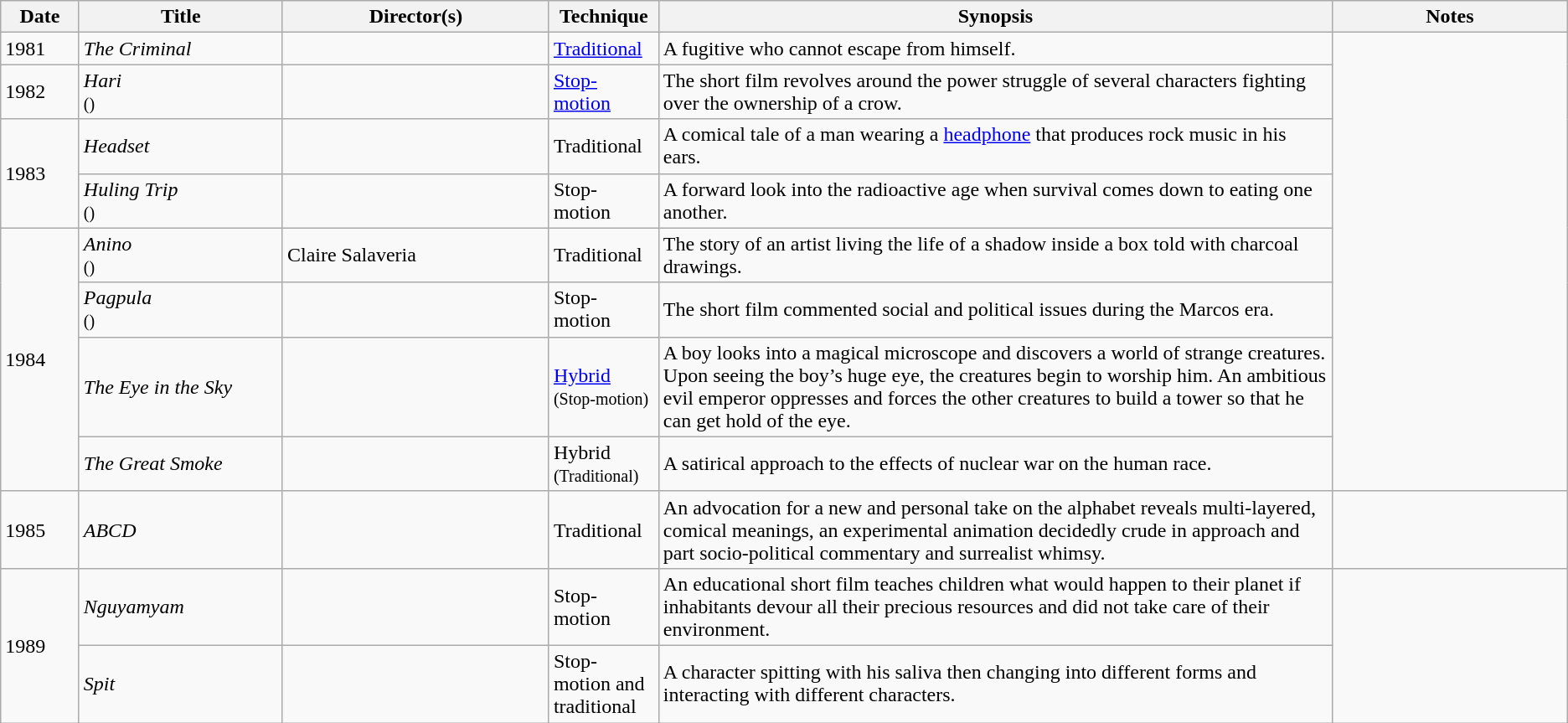<table class="wikitable sortable">
<tr>
<th width="5%">Date</th>
<th width="13%">Title</th>
<th width="17%">Director(s)</th>
<th width="7%">Technique</th>
<th width="43%">Synopsis</th>
<th width="15%">Notes</th>
</tr>
<tr>
<td>1981</td>
<td><em>The Criminal</em></td>
<td></td>
<td><a href='#'>Traditional</a></td>
<td>A fugitive who cannot escape from himself.</td>
<td rowspan="8"></td>
</tr>
<tr>
<td>1982</td>
<td><em>Hari</em><br><small>()</small></td>
<td></td>
<td><a href='#'>Stop-motion</a></td>
<td>The short film revolves around the power struggle of several characters fighting over the ownership of a crow.</td>
</tr>
<tr>
<td rowspan="2">1983</td>
<td><em>Headset</em></td>
<td></td>
<td>Traditional</td>
<td>A comical tale of a man wearing a <a href='#'>headphone</a> that produces rock music in his ears.</td>
</tr>
<tr>
<td><em>Huling Trip</em><br><small>()</small></td>
<td></td>
<td>Stop-motion</td>
<td>A forward look into the radioactive age when survival comes down to eating one another.</td>
</tr>
<tr>
<td rowspan="4">1984</td>
<td><em>Anino</em><br><small>()</small></td>
<td>Claire Salaveria</td>
<td>Traditional</td>
<td>The story of an artist living the life of a shadow inside a box told with charcoal drawings.</td>
</tr>
<tr>
<td><em>Pagpula</em><br><small>()</small></td>
<td></td>
<td>Stop-motion</td>
<td>The short film commented social and political issues during the Marcos era.</td>
</tr>
<tr>
<td><em>The Eye in the Sky</em></td>
<td></td>
<td><a href='#'>Hybrid</a><br><small>(Stop-motion)</small></td>
<td>A boy looks into a magical microscope and discovers a world of strange creatures. Upon seeing the boy’s huge eye, the creatures begin to worship him. An ambitious evil emperor oppresses and forces the other creatures to build a tower so that he can get hold of the eye.</td>
</tr>
<tr>
<td><em>The Great Smoke</em></td>
<td></td>
<td>Hybrid<br><small>(Traditional)</small></td>
<td>A satirical approach to the effects of nuclear war on the human race.</td>
</tr>
<tr>
<td>1985</td>
<td><em>ABCD</em></td>
<td></td>
<td>Traditional</td>
<td>An advocation for a new and personal take on the alphabet reveals multi-layered, comical meanings, an experimental animation decidedly crude in approach and part socio-political commentary and surrealist whimsy.</td>
<td></td>
</tr>
<tr>
<td rowspan="2">1989</td>
<td><em>Nguyamyam</em></td>
<td></td>
<td>Stop-motion</td>
<td>An educational short film teaches children what would happen to their planet if inhabitants devour all their precious resources and did not take care of their environment.</td>
<td rowspan="2"></td>
</tr>
<tr>
<td><em>Spit</em></td>
<td></td>
<td>Stop-motion and traditional</td>
<td>A character spitting with his saliva then changing into different forms and interacting with different characters.</td>
</tr>
</table>
